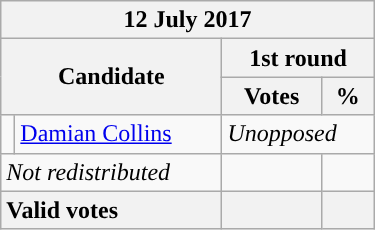<table class="wikitable" style="min-width:250px">
<tr>
<th colspan="12">12 July 2017</th>
</tr>
<tr>
<th colspan="2" rowspan="2">Candidate</th>
<th colspan="2">1st round</th>
</tr>
<tr>
<th>Votes</th>
<th>%</th>
</tr>
<tr>
<td style="color:inherit;background-color: "></td>
<td><a href='#'>Damian Collins</a></td>
<td colspan="2"><em>Unopposed</em></td>
</tr>
<tr>
<td colspan="2"><em>Not redistributed</em></td>
<td align="right"></td>
<td align="right"></td>
</tr>
<tr>
<th style="text-align:left;" colspan="2"><strong>Valid votes</strong></th>
<th style="text-align:right;"></th>
<th style="text-align:right;"></th>
</tr>
</table>
